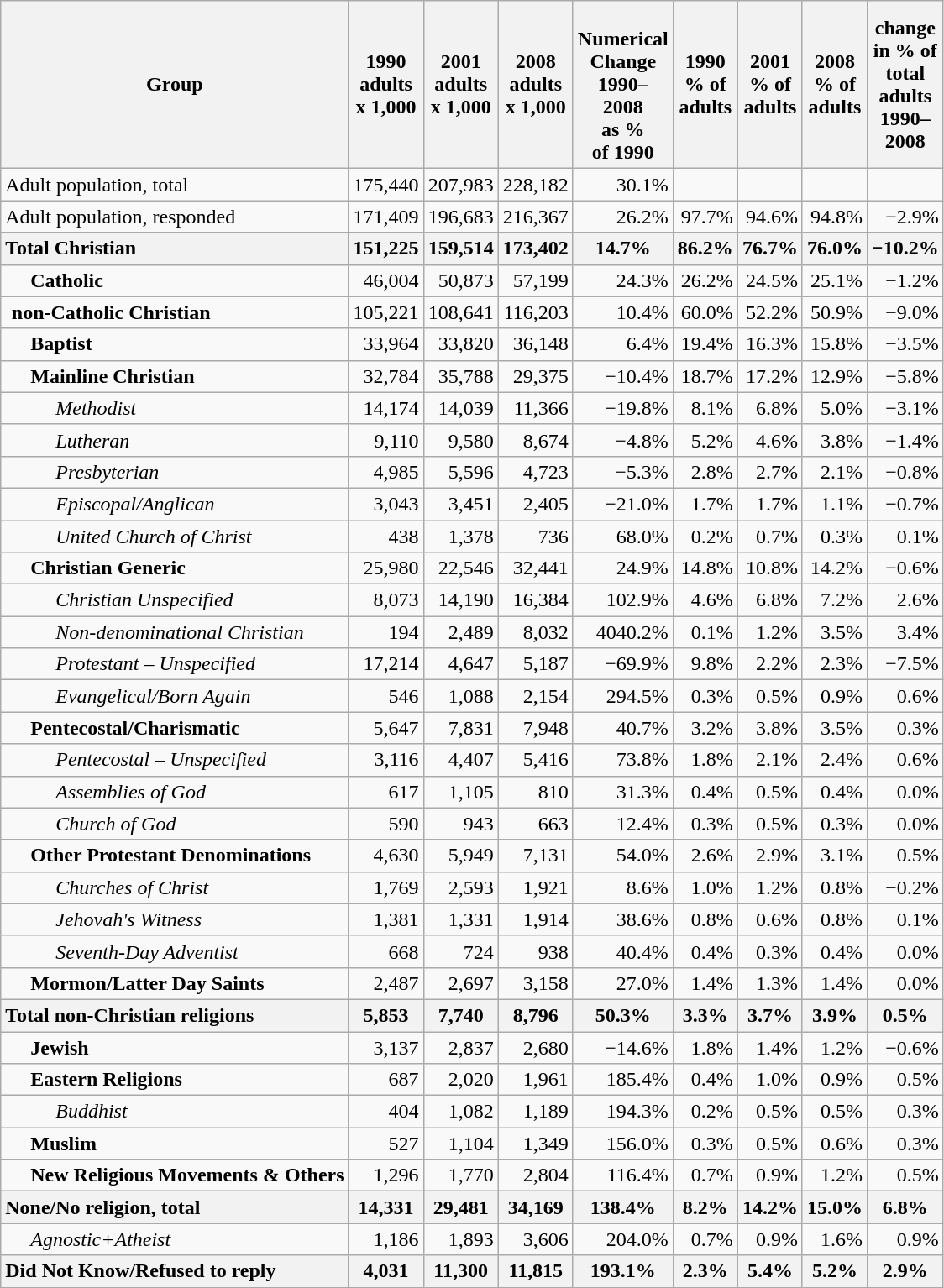<table class="wikitable sortable" style="text-align:right">
<tr>
<th>Group<br></th>
<th>1990<br>adults<br>x 1,000<br></th>
<th>2001<br>adults<br>x 1,000<br></th>
<th>2008<br>adults<br>x 1,000<br></th>
<th><br>Numerical<br>Change<br>1990–<br>2008<br>as %<br>of 1990<br></th>
<th>1990<br>% of<br>adults<br></th>
<th>2001<br>% of<br>adults<br></th>
<th>2008<br>% of<br>adults<br></th>
<th>change<br>in % of<br>total<br>adults<br>1990–<br>2008<br></th>
</tr>
<tr>
<td align=left>Adult population, total</td>
<td>175,440</td>
<td>207,983</td>
<td>228,182</td>
<td>30.1%</td>
<td></td>
<td></td>
<td></td>
<td></td>
</tr>
<tr>
<td align=left>Adult population, responded</td>
<td>171,409</td>
<td>196,683</td>
<td>216,367</td>
<td>26.2%</td>
<td>97.7%</td>
<td>94.6%</td>
<td>94.8%</td>
<td>−2.9%</td>
</tr>
<tr>
<th style="text-align:left">Total Christian</th>
<th>151,225</th>
<th>159,514</th>
<th>173,402</th>
<th>14.7%</th>
<th>86.2%</th>
<th>76.7%</th>
<th>76.0%</th>
<th>−10.2%</th>
</tr>
<tr>
<td style="text-align:left; text-indent:20px;"><strong>Catholic</strong></td>
<td>46,004</td>
<td>50,873</td>
<td>57,199</td>
<td>24.3%</td>
<td>26.2%</td>
<td>24.5%</td>
<td>25.1%</td>
<td>−1.2%</td>
</tr>
<tr>
<td style="text-align:left; text-indent:5px;"><strong>non-Catholic Christian</strong></td>
<td>105,221</td>
<td>108,641</td>
<td>116,203</td>
<td>10.4%</td>
<td>60.0%</td>
<td>52.2%</td>
<td>50.9%</td>
<td>−9.0%</td>
</tr>
<tr>
<td style="text-align:left; text-indent:20px;"><strong>Baptist</strong></td>
<td>33,964</td>
<td>33,820</td>
<td>36,148</td>
<td>6.4%</td>
<td>19.4%</td>
<td>16.3%</td>
<td>15.8%</td>
<td>−3.5%</td>
</tr>
<tr>
<td style="text-align:left; text-indent:20px;"><strong>Mainline Christian</strong></td>
<td>32,784</td>
<td>35,788</td>
<td>29,375</td>
<td>−10.4%</td>
<td>18.7%</td>
<td>17.2%</td>
<td>12.9%</td>
<td>−5.8%</td>
</tr>
<tr>
<td style="text-align:left; text-indent:40px;"><em>Methodist</em></td>
<td>14,174</td>
<td>14,039</td>
<td>11,366</td>
<td>−19.8%</td>
<td>8.1%</td>
<td>6.8%</td>
<td>5.0%</td>
<td>−3.1%</td>
</tr>
<tr>
<td style="text-align:left; text-indent:40px;"><em>Lutheran</em></td>
<td>9,110</td>
<td>9,580</td>
<td>8,674</td>
<td>−4.8%</td>
<td>5.2%</td>
<td>4.6%</td>
<td>3.8%</td>
<td>−1.4%</td>
</tr>
<tr>
<td style="text-align:left; text-indent:40px;"><em>Presbyterian</em></td>
<td>4,985</td>
<td>5,596</td>
<td>4,723</td>
<td>−5.3%</td>
<td>2.8%</td>
<td>2.7%</td>
<td>2.1%</td>
<td>−0.8%</td>
</tr>
<tr>
<td style="text-align:left; text-indent:40px;"><em>Episcopal/Anglican</em></td>
<td>3,043</td>
<td>3,451</td>
<td>2,405</td>
<td>−21.0%</td>
<td>1.7%</td>
<td>1.7%</td>
<td>1.1%</td>
<td>−0.7%</td>
</tr>
<tr>
<td style="text-align:left; text-indent:40px;"><em>United Church of Christ</em></td>
<td>438</td>
<td>1,378</td>
<td>736</td>
<td>68.0%</td>
<td>0.2%</td>
<td>0.7%</td>
<td>0.3%</td>
<td>0.1%</td>
</tr>
<tr>
<td style="text-align:left; text-indent:20px;"><strong>Christian Generic</strong></td>
<td>25,980</td>
<td>22,546</td>
<td>32,441</td>
<td>24.9%</td>
<td>14.8%</td>
<td>10.8%</td>
<td>14.2%</td>
<td>−0.6%</td>
</tr>
<tr>
<td style="text-align:left; text-indent:40px;"><em>Christian Unspecified</em></td>
<td>8,073</td>
<td>14,190</td>
<td>16,384</td>
<td>102.9%</td>
<td>4.6%</td>
<td>6.8%</td>
<td>7.2%</td>
<td>2.6%</td>
</tr>
<tr>
<td style="text-align:left; text-indent:40px;"><em>Non-denominational Christian</em></td>
<td>194</td>
<td>2,489</td>
<td>8,032</td>
<td>4040.2%</td>
<td>0.1%</td>
<td>1.2%</td>
<td>3.5%</td>
<td>3.4%</td>
</tr>
<tr>
<td style="text-align:left; text-indent:40px;"><em>Protestant – Unspecified</em></td>
<td>17,214</td>
<td>4,647</td>
<td>5,187</td>
<td>−69.9%</td>
<td>9.8%</td>
<td>2.2%</td>
<td>2.3%</td>
<td>−7.5%</td>
</tr>
<tr>
<td style="text-align:left; text-indent:40px;"><em>Evangelical/Born Again</em></td>
<td>546</td>
<td>1,088</td>
<td>2,154</td>
<td>294.5%</td>
<td>0.3%</td>
<td>0.5%</td>
<td>0.9%</td>
<td>0.6%</td>
</tr>
<tr>
<td style="text-align:left; text-indent:20px;"><strong>Pentecostal/Charismatic</strong></td>
<td>5,647</td>
<td>7,831</td>
<td>7,948</td>
<td>40.7%</td>
<td>3.2%</td>
<td>3.8%</td>
<td>3.5%</td>
<td>0.3%</td>
</tr>
<tr>
<td style="text-align:left; text-indent:40px;"><em>Pentecostal – Unspecified</em></td>
<td>3,116</td>
<td>4,407</td>
<td>5,416</td>
<td>73.8%</td>
<td>1.8%</td>
<td>2.1%</td>
<td>2.4%</td>
<td>0.6%</td>
</tr>
<tr>
<td style="text-align:left; text-indent:40px;"><em>Assemblies of God</em></td>
<td>617</td>
<td>1,105</td>
<td>810</td>
<td>31.3%</td>
<td>0.4%</td>
<td>0.5%</td>
<td>0.4%</td>
<td>0.0%</td>
</tr>
<tr>
<td style="text-align:left; text-indent:40px;"><em>Church of God</em></td>
<td>590</td>
<td>943</td>
<td>663</td>
<td>12.4%</td>
<td>0.3%</td>
<td>0.5%</td>
<td>0.3%</td>
<td>0.0%</td>
</tr>
<tr>
<td style="text-align:left; text-indent:20px;"><strong>Other Protestant Denominations</strong></td>
<td>4,630</td>
<td>5,949</td>
<td>7,131</td>
<td>54.0%</td>
<td>2.6%</td>
<td>2.9%</td>
<td>3.1%</td>
<td>0.5%</td>
</tr>
<tr>
<td style="text-align:left; text-indent:40px;"><em>Churches of Christ</em></td>
<td>1,769</td>
<td>2,593</td>
<td>1,921</td>
<td>8.6%</td>
<td>1.0%</td>
<td>1.2%</td>
<td>0.8%</td>
<td>−0.2%</td>
</tr>
<tr>
<td style="text-align:left; text-indent:40px;"><em>Jehovah's Witness</em></td>
<td>1,381</td>
<td>1,331</td>
<td>1,914</td>
<td>38.6%</td>
<td>0.8%</td>
<td>0.6%</td>
<td>0.8%</td>
<td>0.1%</td>
</tr>
<tr>
<td style="text-align:left; text-indent:40px;"><em>Seventh-Day Adventist</em></td>
<td>668</td>
<td>724</td>
<td>938</td>
<td>40.4%</td>
<td>0.4%</td>
<td>0.3%</td>
<td>0.4%</td>
<td>0.0%</td>
</tr>
<tr>
<td style="text-align:left; text-indent:20px;"><strong>Mormon/Latter Day Saints</strong></td>
<td>2,487</td>
<td>2,697</td>
<td>3,158</td>
<td>27.0%</td>
<td>1.4%</td>
<td>1.3%</td>
<td>1.4%</td>
<td>0.0%</td>
</tr>
<tr>
<th style="text-align:left">Total non-Christian religions</th>
<th>5,853</th>
<th>7,740</th>
<th>8,796</th>
<th>50.3%</th>
<th>3.3%</th>
<th>3.7%</th>
<th>3.9%</th>
<th>0.5%</th>
</tr>
<tr>
<td style="text-align:left; text-indent:20px;"><strong>Jewish</strong></td>
<td>3,137</td>
<td>2,837</td>
<td>2,680</td>
<td>−14.6%</td>
<td>1.8%</td>
<td>1.4%</td>
<td>1.2%</td>
<td>−0.6%</td>
</tr>
<tr>
<td style="text-align:left; text-indent:20px;"><strong>Eastern Religions</strong></td>
<td>687</td>
<td>2,020</td>
<td>1,961</td>
<td>185.4%</td>
<td>0.4%</td>
<td>1.0%</td>
<td>0.9%</td>
<td>0.5%</td>
</tr>
<tr>
<td style="text-align:left; text-indent:40px;"><em>Buddhist</em></td>
<td>404</td>
<td>1,082</td>
<td>1,189</td>
<td>194.3%</td>
<td>0.2%</td>
<td>0.5%</td>
<td>0.5%</td>
<td>0.3%</td>
</tr>
<tr>
<td style="text-align:left; text-indent:20px;"><strong>Muslim</strong></td>
<td>527</td>
<td>1,104</td>
<td>1,349</td>
<td>156.0%</td>
<td>0.3%</td>
<td>0.5%</td>
<td>0.6%</td>
<td>0.3%</td>
</tr>
<tr>
<td style="text-align:left; text-indent:20px;"><strong>New Religious Movements & Others</strong></td>
<td>1,296</td>
<td>1,770</td>
<td>2,804</td>
<td>116.4%</td>
<td>0.7%</td>
<td>0.9%</td>
<td>1.2%</td>
<td>0.5%</td>
</tr>
<tr>
<th style="text-align:left">None/No religion, total</th>
<th>14,331</th>
<th>29,481</th>
<th>34,169</th>
<th>138.4%</th>
<th>8.2%</th>
<th>14.2%</th>
<th>15.0%</th>
<th>6.8%</th>
</tr>
<tr>
<td style="text-align:left; text-indent:20px;"><em>Agnostic+Atheist</em></td>
<td>1,186</td>
<td>1,893</td>
<td>3,606</td>
<td>204.0%</td>
<td>0.7%</td>
<td>0.9%</td>
<td>1.6%</td>
<td>0.9%</td>
</tr>
<tr>
<th style="text-align:left">Did Not Know/Refused to reply</th>
<th>4,031</th>
<th>11,300</th>
<th>11,815</th>
<th>193.1%</th>
<th>2.3%</th>
<th>5.4%</th>
<th>5.2%</th>
<th>2.9%</th>
</tr>
</table>
